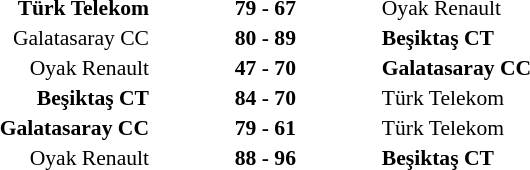<table width=100% cellspacing=1>
<tr>
<th width=20%></th>
<th width=12%></th>
<th></th>
</tr>
<tr>
<td></td>
</tr>
<tr style=font-size:90%>
<td align=right><strong>Türk Telekom</strong></td>
<td align=center><strong>79 - 67</strong></td>
<td>Oyak Renault</td>
</tr>
<tr style=font-size:90%>
<td align=right>Galatasaray CC</td>
<td align=center><strong>80 - 89</strong></td>
<td><strong>Beşiktaş CT</strong></td>
</tr>
<tr style=font-size:90%>
<td align=right>Oyak Renault</td>
<td align=center><strong>47 - 70</strong></td>
<td><strong>Galatasaray CC</strong></td>
</tr>
<tr style=font-size:90%>
<td align=right><strong>Beşiktaş CT</strong></td>
<td align=center><strong>84 - 70</strong></td>
<td>Türk Telekom</td>
</tr>
<tr style=font-size:90%>
<td align=right><strong>Galatasaray CC</strong></td>
<td align=center><strong>79 - 61</strong></td>
<td>Türk Telekom</td>
</tr>
<tr style=font-size:90%>
<td align=right>Oyak Renault</td>
<td align=center><strong>88 - 96</strong></td>
<td><strong>Beşiktaş CT</strong></td>
</tr>
</table>
